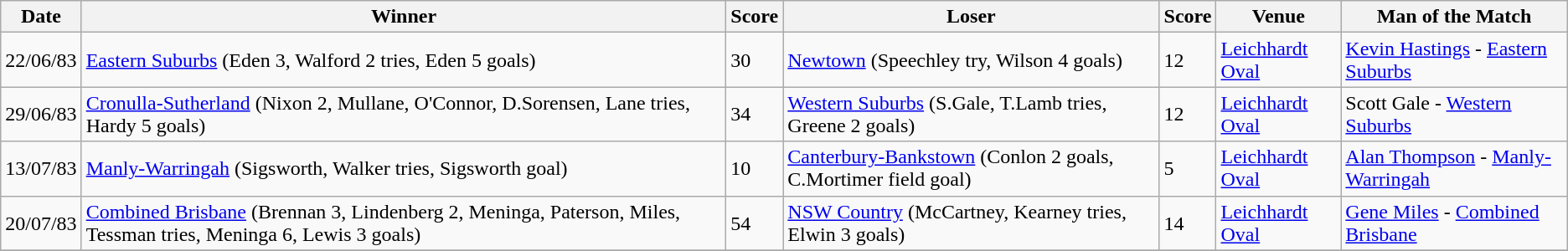<table class="wikitable">
<tr>
<th>Date</th>
<th>Winner</th>
<th>Score</th>
<th>Loser</th>
<th>Score</th>
<th>Venue</th>
<th>Man of the Match</th>
</tr>
<tr>
<td>22/06/83</td>
<td> <a href='#'>Eastern Suburbs</a> (Eden 3, Walford 2 tries, Eden 5 goals)</td>
<td>30</td>
<td> <a href='#'>Newtown</a> (Speechley try, Wilson 4 goals)</td>
<td>12</td>
<td><a href='#'>Leichhardt Oval</a></td>
<td><a href='#'>Kevin Hastings</a> - <a href='#'>Eastern Suburbs</a></td>
</tr>
<tr>
<td>29/06/83</td>
<td> <a href='#'>Cronulla-Sutherland</a> (Nixon 2, Mullane, O'Connor, D.Sorensen, Lane tries, Hardy 5 goals)</td>
<td>34</td>
<td> <a href='#'>Western Suburbs</a> (S.Gale, T.Lamb tries, Greene 2 goals)</td>
<td>12</td>
<td><a href='#'>Leichhardt Oval</a></td>
<td>Scott Gale - <a href='#'>Western Suburbs</a></td>
</tr>
<tr>
<td>13/07/83</td>
<td> <a href='#'>Manly-Warringah</a> (Sigsworth, Walker tries, Sigsworth goal)</td>
<td>10</td>
<td> <a href='#'>Canterbury-Bankstown</a> (Conlon 2 goals, C.Mortimer field goal)</td>
<td>5</td>
<td><a href='#'>Leichhardt Oval</a></td>
<td><a href='#'>Alan Thompson</a> - <a href='#'>Manly-Warringah</a></td>
</tr>
<tr>
<td>20/07/83</td>
<td> <a href='#'>Combined Brisbane</a> (Brennan 3, Lindenberg 2, Meninga, Paterson, Miles, Tessman tries, Meninga 6, Lewis 3 goals)</td>
<td>54</td>
<td> <a href='#'>NSW Country</a> (McCartney, Kearney tries, Elwin 3 goals)</td>
<td>14</td>
<td><a href='#'>Leichhardt Oval</a></td>
<td><a href='#'>Gene Miles</a> - <a href='#'>Combined Brisbane</a></td>
</tr>
<tr>
</tr>
</table>
